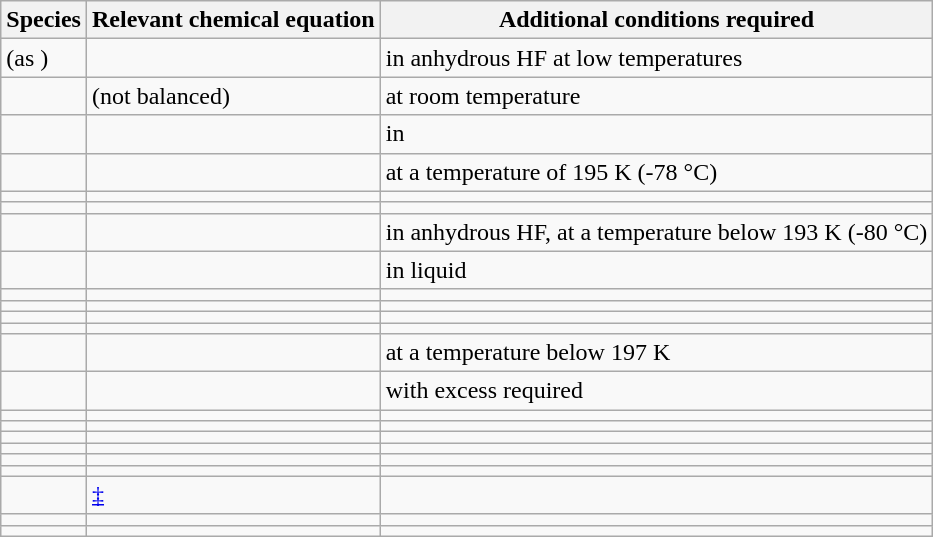<table class="wikitable">
<tr>
<th>Species</th>
<th>Relevant chemical equation</th>
<th>Additional conditions required</th>
</tr>
<tr>
<td> (as )</td>
<td></td>
<td>in anhydrous HF at low temperatures</td>
</tr>
<tr>
<td></td>
<td> (not balanced)</td>
<td>at room temperature</td>
</tr>
<tr>
<td></td>
<td></td>
<td>in <a href='#'></a></td>
</tr>
<tr>
<td></td>
<td></td>
<td>at a temperature of 195 K (-78 °C)</td>
</tr>
<tr>
<td></td>
<td></td>
<td></td>
</tr>
<tr>
<td></td>
<td></td>
<td></td>
</tr>
<tr>
<td></td>
<td></td>
<td>in anhydrous HF, at a temperature below 193 K (-80 °C)</td>
</tr>
<tr>
<td></td>
<td></td>
<td>in liquid </td>
</tr>
<tr>
<td></td>
<td></td>
<td></td>
</tr>
<tr>
<td></td>
<td></td>
<td></td>
</tr>
<tr>
<td></td>
<td></td>
<td></td>
</tr>
<tr>
<td></td>
<td></td>
<td></td>
</tr>
<tr>
<td></td>
<td></td>
<td>at a temperature below 197 K</td>
</tr>
<tr>
<td></td>
<td></td>
<td>with excess  required</td>
</tr>
<tr>
<td></td>
<td></td>
<td></td>
</tr>
<tr>
<td></td>
<td></td>
<td></td>
</tr>
<tr>
<td></td>
<td></td>
<td></td>
</tr>
<tr>
<td></td>
<td></td>
<td></td>
</tr>
<tr>
<td></td>
<td></td>
<td></td>
</tr>
<tr>
<td></td>
<td></td>
<td></td>
</tr>
<tr>
<td></td>
<td><a href='#'>‡</a></td>
<td></td>
</tr>
<tr>
<td></td>
<td></td>
<td></td>
</tr>
<tr>
<td></td>
<td></td>
<td></td>
</tr>
</table>
